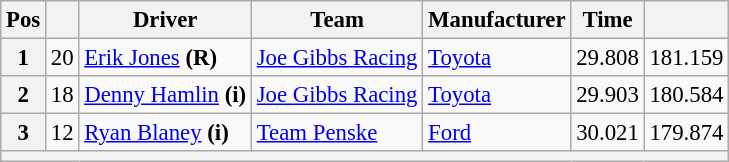<table class="wikitable" style="font-size:95%">
<tr>
<th>Pos</th>
<th></th>
<th>Driver</th>
<th>Team</th>
<th>Manufacturer</th>
<th>Time</th>
<th></th>
</tr>
<tr>
<th>1</th>
<td>20</td>
<td><a href='#'>Erik Jones</a> <strong>(R)</strong></td>
<td><a href='#'>Joe Gibbs Racing</a></td>
<td><a href='#'>Toyota</a></td>
<td>29.808</td>
<td>181.159</td>
</tr>
<tr>
<th>2</th>
<td>18</td>
<td><a href='#'>Denny Hamlin</a> <strong>(i)</strong></td>
<td><a href='#'>Joe Gibbs Racing</a></td>
<td><a href='#'>Toyota</a></td>
<td>29.903</td>
<td>180.584</td>
</tr>
<tr>
<th>3</th>
<td>12</td>
<td><a href='#'>Ryan Blaney</a> <strong>(i)</strong></td>
<td><a href='#'>Team Penske</a></td>
<td><a href='#'>Ford</a></td>
<td>30.021</td>
<td>179.874</td>
</tr>
<tr>
<th colspan="7"></th>
</tr>
</table>
